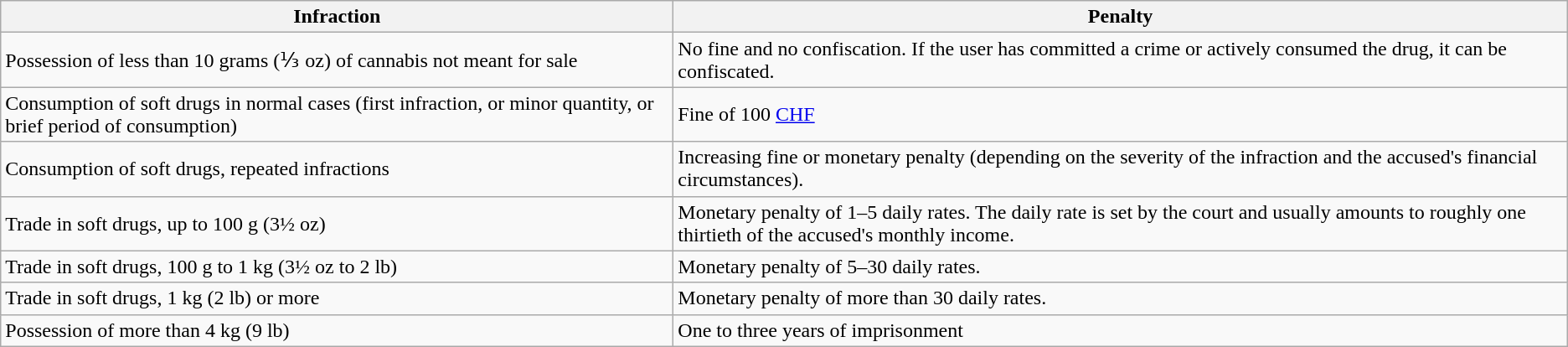<table class="wikitable">
<tr>
<th>Infraction</th>
<th>Penalty</th>
</tr>
<tr>
<td>Possession of less than 10 grams (⅓ oz) of cannabis not meant for sale</td>
<td>No fine and no confiscation. If the user has committed a crime or actively consumed the drug, it can be confiscated.</td>
</tr>
<tr>
<td>Consumption of soft drugs in normal cases (first infraction, or minor quantity, or brief period of consumption)</td>
<td>Fine of 100 <a href='#'>CHF</a></td>
</tr>
<tr>
<td>Consumption of soft drugs, repeated infractions</td>
<td>Increasing fine or monetary penalty (depending on the severity of the infraction and the accused's financial circumstances).</td>
</tr>
<tr>
<td>Trade in soft drugs, up to 100 g (3½ oz)</td>
<td>Monetary penalty of 1–5 daily rates. The daily rate is set by the court and usually amounts to roughly one thirtieth of the accused's monthly income.</td>
</tr>
<tr>
<td>Trade in soft drugs, 100 g to 1 kg (3½ oz to 2 lb)</td>
<td>Monetary penalty of 5–30 daily rates.</td>
</tr>
<tr>
<td>Trade in soft drugs, 1 kg (2 lb) or more</td>
<td>Monetary penalty of more than 30 daily rates.</td>
</tr>
<tr>
<td>Possession of more than 4 kg (9 lb)</td>
<td>One to three years of imprisonment</td>
</tr>
</table>
